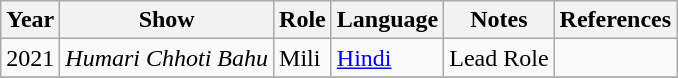<table class = "wikitable sortable">
<tr>
<th>Year</th>
<th>Show</th>
<th>Role</th>
<th>Language</th>
<th>Notes</th>
<th>References</th>
</tr>
<tr>
<td>2021</td>
<td><em>Humari Chhoti Bahu</em></td>
<td>Mili</td>
<td><a href='#'>Hindi</a></td>
<td>Lead Role</td>
<td></td>
</tr>
<tr>
</tr>
</table>
